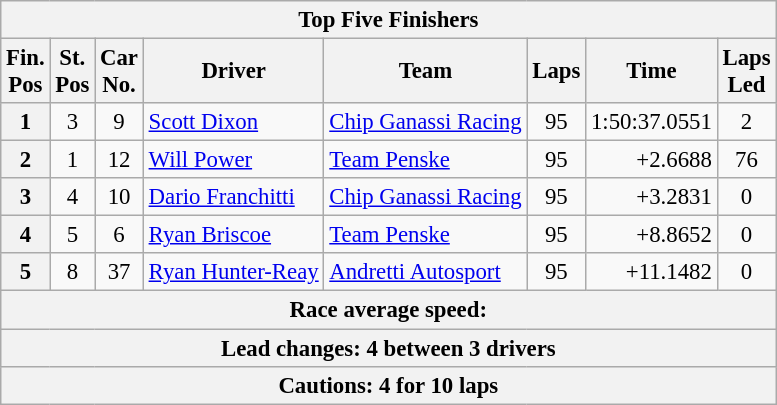<table class="wikitable" style="font-size:95%;">
<tr>
<th colspan=9>Top Five Finishers</th>
</tr>
<tr>
<th>Fin.<br>Pos</th>
<th>St.<br>Pos</th>
<th>Car<br>No.</th>
<th>Driver</th>
<th>Team</th>
<th>Laps</th>
<th>Time</th>
<th>Laps<br>Led</th>
</tr>
<tr>
<th>1</th>
<td align=center>3</td>
<td align=center>9</td>
<td> <a href='#'>Scott Dixon</a></td>
<td><a href='#'>Chip Ganassi Racing</a></td>
<td align=center>95</td>
<td align=right>1:50:37.0551</td>
<td align=center>2</td>
</tr>
<tr>
<th>2</th>
<td align=center>1</td>
<td align=center>12</td>
<td> <a href='#'>Will Power</a></td>
<td><a href='#'>Team Penske</a></td>
<td align=center>95</td>
<td align=right>+2.6688</td>
<td align=center>76</td>
</tr>
<tr>
<th>3</th>
<td align=center>4</td>
<td align=center>10</td>
<td> <a href='#'>Dario Franchitti</a></td>
<td><a href='#'>Chip Ganassi Racing</a></td>
<td align=center>95</td>
<td align=right>+3.2831</td>
<td align=center>0</td>
</tr>
<tr>
<th>4</th>
<td align=center>5</td>
<td align=center>6</td>
<td> <a href='#'>Ryan Briscoe</a></td>
<td><a href='#'>Team Penske</a></td>
<td align=center>95</td>
<td align=right>+8.8652</td>
<td align=center>0</td>
</tr>
<tr>
<th>5</th>
<td align=center>8</td>
<td align=center>37</td>
<td> <a href='#'>Ryan Hunter-Reay</a></td>
<td><a href='#'>Andretti Autosport</a></td>
<td align=center>95</td>
<td align=right>+11.1482</td>
<td align=center>0</td>
</tr>
<tr>
<th colspan=9>Race average speed: </th>
</tr>
<tr>
<th colspan=9>Lead changes: 4 between 3 drivers</th>
</tr>
<tr>
<th colspan=9>Cautions: 4 for 10 laps</th>
</tr>
</table>
